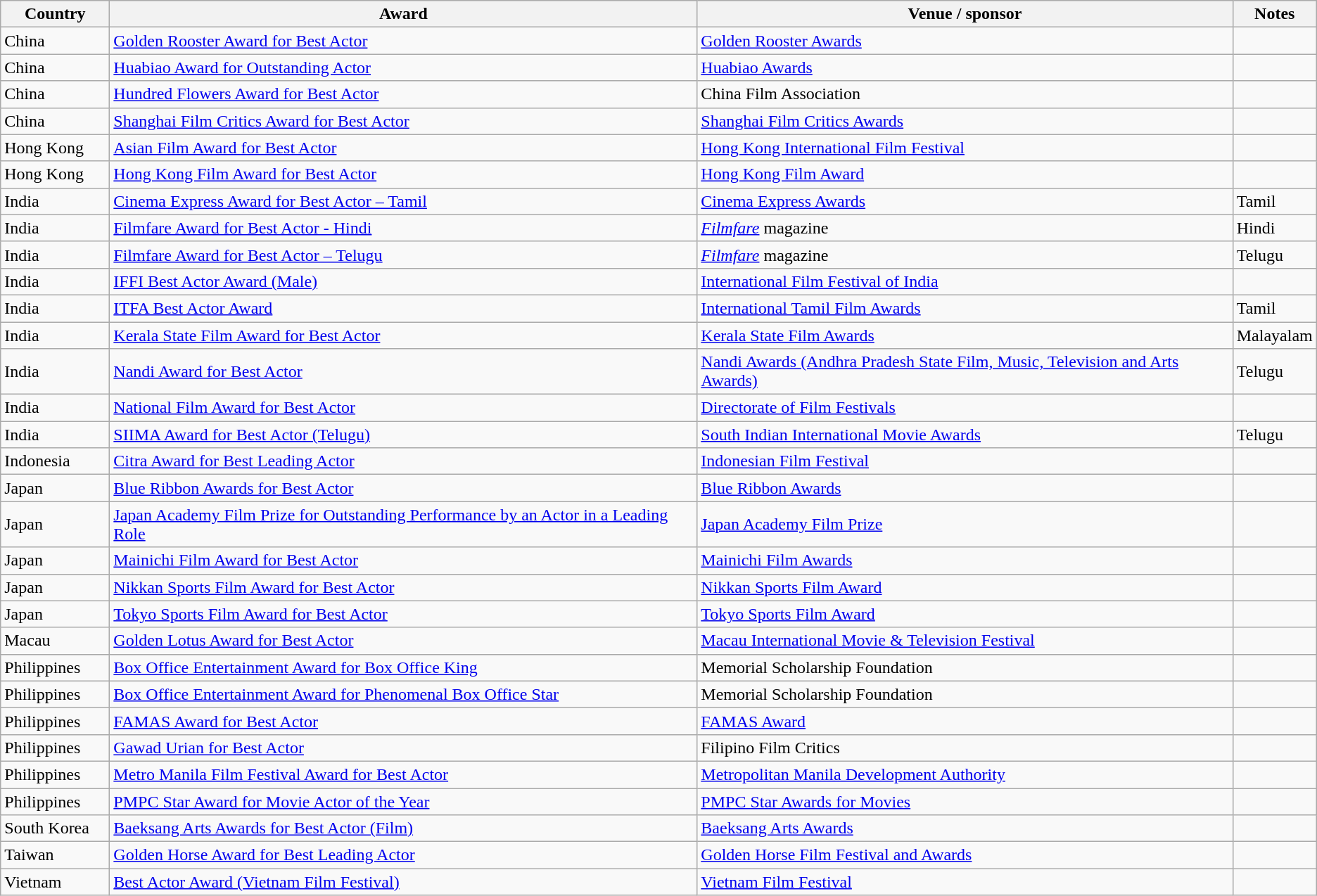<table class="wikitable sortable">
<tr>
<th style="width:6em;">Country</th>
<th>Award</th>
<th>Venue / sponsor</th>
<th>Notes</th>
</tr>
<tr>
<td>China</td>
<td><a href='#'>Golden Rooster Award for Best Actor</a></td>
<td><a href='#'>Golden Rooster Awards</a></td>
<td></td>
</tr>
<tr>
<td>China</td>
<td><a href='#'>Huabiao Award for Outstanding Actor</a></td>
<td><a href='#'>Huabiao Awards</a></td>
<td></td>
</tr>
<tr>
<td>China</td>
<td><a href='#'>Hundred Flowers Award for Best Actor</a></td>
<td>China Film Association</td>
<td></td>
</tr>
<tr>
<td>China</td>
<td><a href='#'>Shanghai Film Critics Award for Best Actor</a></td>
<td><a href='#'>Shanghai Film Critics Awards</a></td>
<td></td>
</tr>
<tr>
<td>Hong Kong</td>
<td><a href='#'>Asian Film Award for Best Actor</a></td>
<td><a href='#'>Hong Kong International Film Festival </a></td>
<td></td>
</tr>
<tr>
<td>Hong Kong</td>
<td><a href='#'>Hong Kong Film Award for Best Actor</a></td>
<td><a href='#'>Hong Kong Film Award</a></td>
<td></td>
</tr>
<tr>
<td>India</td>
<td><a href='#'>Cinema Express Award for Best Actor – Tamil</a></td>
<td><a href='#'>Cinema Express Awards</a></td>
<td>Tamil</td>
</tr>
<tr>
<td>India</td>
<td><a href='#'>Filmfare Award for Best Actor - Hindi</a></td>
<td><em><a href='#'>Filmfare</a></em> magazine</td>
<td>Hindi</td>
</tr>
<tr>
<td>India</td>
<td><a href='#'>Filmfare Award for Best Actor – Telugu</a></td>
<td><em><a href='#'>Filmfare</a></em> magazine</td>
<td>Telugu</td>
</tr>
<tr>
<td>India</td>
<td><a href='#'>IFFI Best Actor Award (Male)</a></td>
<td><a href='#'>International Film Festival of India</a></td>
<td></td>
</tr>
<tr>
<td>India</td>
<td><a href='#'>ITFA Best Actor Award</a></td>
<td><a href='#'>International Tamil Film Awards</a></td>
<td>Tamil</td>
</tr>
<tr>
<td>India</td>
<td><a href='#'>Kerala State Film Award for Best Actor</a></td>
<td><a href='#'>Kerala State Film Awards</a></td>
<td>Malayalam</td>
</tr>
<tr>
<td>India</td>
<td><a href='#'>Nandi Award for Best Actor</a></td>
<td><a href='#'>Nandi Awards (Andhra Pradesh State Film, Music, Television and Arts Awards)</a></td>
<td>Telugu</td>
</tr>
<tr>
<td>India</td>
<td><a href='#'>National Film Award for Best Actor</a></td>
<td><a href='#'>Directorate of Film Festivals</a></td>
<td></td>
</tr>
<tr>
<td>India</td>
<td><a href='#'>SIIMA Award for Best Actor (Telugu)</a></td>
<td><a href='#'>South Indian International Movie Awards</a></td>
<td>Telugu</td>
</tr>
<tr>
<td>Indonesia</td>
<td><a href='#'>Citra Award for Best Leading Actor</a></td>
<td><a href='#'>Indonesian Film Festival</a></td>
<td></td>
</tr>
<tr>
<td>Japan</td>
<td><a href='#'>Blue Ribbon Awards for Best Actor</a></td>
<td><a href='#'>Blue Ribbon Awards</a></td>
<td></td>
</tr>
<tr>
<td>Japan</td>
<td><a href='#'>Japan Academy Film Prize for Outstanding Performance by an Actor in a Leading Role</a></td>
<td><a href='#'>Japan Academy Film Prize</a></td>
<td></td>
</tr>
<tr>
<td>Japan</td>
<td><a href='#'>Mainichi Film Award for Best Actor</a></td>
<td><a href='#'>Mainichi Film Awards</a></td>
<td></td>
</tr>
<tr>
<td>Japan</td>
<td><a href='#'>Nikkan Sports Film Award for Best Actor</a></td>
<td><a href='#'>Nikkan Sports Film Award</a></td>
<td></td>
</tr>
<tr>
<td>Japan</td>
<td><a href='#'>Tokyo Sports Film Award for Best Actor</a></td>
<td><a href='#'>Tokyo Sports Film Award</a></td>
<td></td>
</tr>
<tr>
<td>Macau</td>
<td><a href='#'>Golden Lotus Award for Best Actor</a></td>
<td><a href='#'>Macau International Movie & Television Festival</a></td>
<td></td>
</tr>
<tr>
<td>Philippines</td>
<td><a href='#'>Box Office Entertainment Award for Box Office King</a></td>
<td>Memorial Scholarship Foundation</td>
<td></td>
</tr>
<tr>
<td>Philippines</td>
<td><a href='#'>Box Office Entertainment Award for Phenomenal Box Office Star</a></td>
<td>Memorial Scholarship Foundation</td>
<td></td>
</tr>
<tr>
<td>Philippines</td>
<td><a href='#'>FAMAS Award for Best Actor</a></td>
<td><a href='#'>FAMAS Award</a></td>
<td></td>
</tr>
<tr>
<td>Philippines</td>
<td><a href='#'>Gawad Urian for Best Actor</a></td>
<td>Filipino Film Critics</td>
<td></td>
</tr>
<tr>
<td>Philippines</td>
<td><a href='#'>Metro Manila Film Festival Award for Best Actor</a></td>
<td><a href='#'>Metropolitan Manila Development Authority</a></td>
<td></td>
</tr>
<tr>
<td>Philippines</td>
<td><a href='#'>PMPC Star Award for Movie Actor of the Year</a></td>
<td><a href='#'>PMPC Star Awards for Movies</a></td>
<td></td>
</tr>
<tr>
<td>South Korea</td>
<td><a href='#'>Baeksang Arts Awards for Best Actor (Film)</a></td>
<td><a href='#'>Baeksang Arts Awards</a></td>
<td></td>
</tr>
<tr>
<td>Taiwan</td>
<td><a href='#'>Golden Horse Award for Best Leading Actor</a></td>
<td><a href='#'>Golden Horse Film Festival and Awards</a></td>
<td></td>
</tr>
<tr>
<td>Vietnam</td>
<td><a href='#'>Best Actor Award (Vietnam Film Festival)</a></td>
<td><a href='#'>Vietnam Film Festival</a></td>
<td></td>
</tr>
</table>
